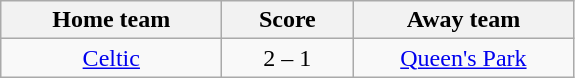<table class="wikitable" style="text-align: center">
<tr>
<th width=140>Home team</th>
<th width=80>Score</th>
<th width=140>Away team</th>
</tr>
<tr>
<td><a href='#'>Celtic</a></td>
<td>2 – 1</td>
<td><a href='#'>Queen's Park</a></td>
</tr>
</table>
